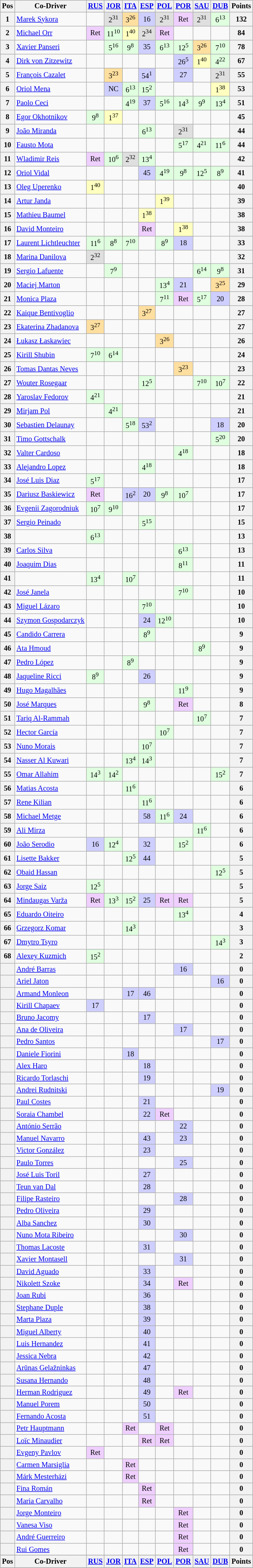<table class="wikitable" style="font-size: 85%; text-align: center; display: inline-table;">
<tr valign="top">
<th valign="middle">Pos</th>
<th valign="middle">Co-Driver</th>
<th><a href='#'>RUS</a><br></th>
<th><a href='#'>JOR</a><br></th>
<th><a href='#'>ITA</a><br></th>
<th><a href='#'>ESP</a><br></th>
<th><a href='#'>POL</a><br></th>
<th><a href='#'>POR</a><br></th>
<th><a href='#'>SAU</a><br></th>
<th><a href='#'>DUB</a><br></th>
<th valign="middle">Points</th>
</tr>
<tr>
<th>1</th>
<td align=left> <a href='#'>Marek Sykora</a></td>
<td></td>
<td style="background:#dfdfdf;">2<sup>31</sup></td>
<td style="background:#ffdf9f;">3<sup>26</sup></td>
<td style="background:#cfcfff;">16</td>
<td style="background:#dfdfdf;">2<sup>31</sup></td>
<td style="background:#efcfff;">Ret</td>
<td style="background:#dfdfdf;">2<sup>31</sup></td>
<td style="background:#dfffdf;">6<sup>13</sup></td>
<th>132</th>
</tr>
<tr>
<th>2</th>
<td align=left> <a href='#'>Michael Orr</a></td>
<td style="background:#efcfff;">Ret</td>
<td style="background:#dfffdf;">11<sup>10</sup></td>
<td style="background:#ffffbf;">1<sup>40</sup></td>
<td style="background:#dfdfdf;">2<sup>34</sup></td>
<td style="background:#efcfff;">Ret</td>
<td></td>
<td></td>
<td></td>
<th>84</th>
</tr>
<tr>
<th>3</th>
<td align=left> <a href='#'>Xavier Panseri</a></td>
<td></td>
<td style="background:#dfffdf;">5<sup>16</sup></td>
<td style="background:#dfffdf;">9<sup>8</sup></td>
<td style="background:#cfcfff;">35</td>
<td style="background:#dfffdf;">6<sup>13</sup></td>
<td style="background:#dfffdf;">12<sup>5</sup></td>
<td style="background:#ffdf9f;">3<sup>26</sup></td>
<td style="background:#dfffdf;">7<sup>10</sup></td>
<th>78</th>
</tr>
<tr>
<th>4</th>
<td align=left> <a href='#'>Dirk von Zitzewitz</a></td>
<td></td>
<td></td>
<td></td>
<td></td>
<td></td>
<td style="background:#cfcfff;">26<sup>5</sup></td>
<td style="background:#ffffbf;">1<sup>40</sup></td>
<td style="background:#dfffdf;">4<sup>22</sup></td>
<th>67</th>
</tr>
<tr>
<th>5</th>
<td align=left> <a href='#'>François Cazalet</a></td>
<td></td>
<td style="background:#ffdf9f;">3<sup>23</sup></td>
<td></td>
<td style="background:#cfcfff;">54<sup>1</sup></td>
<td></td>
<td style="background:#cfcfff;">27</td>
<td></td>
<td style="background:#dfdfdf;">2<sup>31</sup></td>
<th>55</th>
</tr>
<tr>
<th>6</th>
<td align=left> <a href='#'>Oriol Mena</a></td>
<td></td>
<td style="background:#cfcfff;">NC</td>
<td style="background:#dfffdf;">6<sup>13</sup></td>
<td style="background:#dfffdf;">15<sup>2</sup></td>
<td></td>
<td></td>
<td></td>
<td style="background:#ffffbf;">1<sup>38</sup></td>
<th>53</th>
</tr>
<tr>
<th>7</th>
<td align=left> <a href='#'>Paolo Ceci</a></td>
<td></td>
<td></td>
<td style="background:#dfffdf;">4<sup>19</sup></td>
<td style="background:#cfcfff;">37</td>
<td style="background:#dfffdf;">5<sup>16</sup></td>
<td style="background:#dfffdf;">14<sup>3</sup></td>
<td style="background:#dfffdf;">9<sup>9</sup></td>
<td style="background:#dfffdf;">13<sup>4</sup></td>
<th>51</th>
</tr>
<tr>
<th>8</th>
<td align=left> <a href='#'>Egor Okhotnikov</a></td>
<td style="background:#dfffdf;">9<sup>8</sup></td>
<td style="background:#ffffbf;">1<sup>37</sup></td>
<td></td>
<td></td>
<td></td>
<td></td>
<td></td>
<td></td>
<th>45</th>
</tr>
<tr>
<th>9</th>
<td align=left> <a href='#'>João Miranda</a></td>
<td></td>
<td></td>
<td></td>
<td style="background:#dfffdf;">6<sup>13</sup></td>
<td></td>
<td style="background:#dfdfdf;">2<sup>31</sup></td>
<td></td>
<td></td>
<th>44</th>
</tr>
<tr>
<th>10</th>
<td align=left> <a href='#'>Fausto Mota</a></td>
<td></td>
<td></td>
<td></td>
<td></td>
<td></td>
<td style="background:#dfffdf;">5<sup>17</sup></td>
<td style="background:#dfffdf;">4<sup>21</sup></td>
<td style="background:#dfffdf;">11<sup>6</sup></td>
<th>44</th>
</tr>
<tr>
<th>11</th>
<td align=left> <a href='#'>Wladimir Reis</a></td>
<td style="background:#efcfff;">Ret</td>
<td style="background:#dfffdf;">10<sup>6</sup></td>
<td style="background:#dfdfdf;">2<sup>32</sup></td>
<td style="background:#dfffdf;">13<sup>4</sup></td>
<td></td>
<td></td>
<td></td>
<td></td>
<th>42</th>
</tr>
<tr>
<th>12</th>
<td align=left> <a href='#'>Oriol Vidal</a></td>
<td></td>
<td></td>
<td></td>
<td style="background:#cfcfff;">45</td>
<td style="background:#dfffdf;">4<sup>19</sup></td>
<td style="background:#dfffdf;">9<sup>8</sup></td>
<td style="background:#dfffdf;">12<sup>5</sup></td>
<td style="background:#dfffdf;">8<sup>9</sup></td>
<th>41</th>
</tr>
<tr>
<th>13</th>
<td align=left> <a href='#'>Oleg Uperenko</a></td>
<td style="background:#ffffbf;">1<sup>40</sup></td>
<td></td>
<td></td>
<td></td>
<td></td>
<td></td>
<td></td>
<td></td>
<th>40</th>
</tr>
<tr>
<th>14</th>
<td align=left> <a href='#'>Artur Janda</a></td>
<td></td>
<td></td>
<td></td>
<td></td>
<td style="background:#ffffbf;">1<sup>39</sup></td>
<td></td>
<td></td>
<td></td>
<th>39</th>
</tr>
<tr>
<th>15</th>
<td align=left> <a href='#'>Mathieu Baumel</a></td>
<td></td>
<td></td>
<td></td>
<td style="background:#ffffbf;">1<sup>38</sup></td>
<td></td>
<td></td>
<td></td>
<td></td>
<th>38</th>
</tr>
<tr>
<th>16</th>
<td align=left> <a href='#'>David Monteiro</a></td>
<td></td>
<td></td>
<td></td>
<td style="background:#efcfff;">Ret</td>
<td></td>
<td style="background:#ffffbf;">1<sup>38</sup></td>
<td></td>
<td></td>
<th>38</th>
</tr>
<tr>
<th>17</th>
<td align=left> <a href='#'>Laurent Lichtleuchter</a></td>
<td style="background:#dfffdf;">11<sup>6</sup></td>
<td style="background:#dfffdf;">8<sup>8</sup></td>
<td style="background:#dfffdf;">7<sup>10</sup></td>
<td></td>
<td style="background:#dfffdf;">8<sup>9</sup></td>
<td style="background:#cfcfff;">18</td>
<td></td>
<td></td>
<th>33</th>
</tr>
<tr>
<th>18</th>
<td align=left> <a href='#'>Marina Danilova</a></td>
<td style="background:#dfdfdf;">2<sup>32</sup></td>
<td></td>
<td></td>
<td></td>
<td></td>
<td></td>
<td></td>
<td></td>
<th>32</th>
</tr>
<tr>
<th>19</th>
<td align=left> <a href='#'>Sergio Lafuente</a></td>
<td></td>
<td style="background:#dfffdf;">7<sup>9</sup></td>
<td></td>
<td></td>
<td></td>
<td></td>
<td style="background:#dfffdf;">6<sup>14</sup></td>
<td style="background:#dfffdf;">9<sup>8</sup></td>
<th>31</th>
</tr>
<tr>
<th>20</th>
<td align=left> <a href='#'>Maciej Marton</a></td>
<td></td>
<td></td>
<td></td>
<td></td>
<td style="background:#dfffdf;">13<sup>4</sup></td>
<td style="background:#cfcfff;">21</td>
<td></td>
<td style="background:#ffdf9f;">3<sup>25</sup></td>
<th>29</th>
</tr>
<tr>
<th>21</th>
<td align=left> <a href='#'>Monica Plaza</a></td>
<td></td>
<td></td>
<td></td>
<td></td>
<td style="background:#dfffdf;">7<sup>11</sup></td>
<td style="background:#efcfff;">Ret</td>
<td style="background:#dfffdf;">5<sup>17</sup></td>
<td style="background:#cfcfff;">20</td>
<th>28</th>
</tr>
<tr>
<th>22</th>
<td align=left> <a href='#'>Kaique Bentivoglio</a></td>
<td></td>
<td></td>
<td></td>
<td style="background:#ffdf9f;">3<sup>27</sup></td>
<td></td>
<td></td>
<td></td>
<td></td>
<th>27</th>
</tr>
<tr>
<th>23</th>
<td align=left> <a href='#'>Ekaterina Zhadanova</a></td>
<td style="background:#ffdf9f;">3<sup>27</sup></td>
<td></td>
<td></td>
<td></td>
<td></td>
<td></td>
<td></td>
<td></td>
<th>27</th>
</tr>
<tr>
<th>24</th>
<td align=left> <a href='#'>Łukasz Łaskawiec</a></td>
<td></td>
<td></td>
<td></td>
<td></td>
<td style="background:#ffdf9f;">3<sup>26</sup></td>
<td></td>
<td></td>
<td></td>
<th>26</th>
</tr>
<tr>
<th>25</th>
<td align=left> <a href='#'>Kirill Shubin</a></td>
<td style="background:#dfffdf;">7<sup>10</sup></td>
<td style="background:#dfffdf;">6<sup>14</sup></td>
<td></td>
<td></td>
<td></td>
<td></td>
<td></td>
<td></td>
<th>24</th>
</tr>
<tr>
<th>26</th>
<td align=left> <a href='#'>Tomas Dantas Neves</a></td>
<td></td>
<td></td>
<td></td>
<td></td>
<td></td>
<td style="background:#ffdf9f;">3<sup>23</sup></td>
<td></td>
<td></td>
<th>23</th>
</tr>
<tr>
<th>27</th>
<td align=left> <a href='#'>Wouter Rosegaar</a></td>
<td></td>
<td></td>
<td></td>
<td style="background:#dfffdf;">12<sup>5</sup></td>
<td></td>
<td></td>
<td style="background:#dfffdf;">7<sup>10</sup></td>
<td style="background:#dfffdf;">10<sup>7</sup></td>
<th>22</th>
</tr>
<tr>
<th>28</th>
<td align=left> <a href='#'>Yaroslav Fedorov</a></td>
<td style="background:#dfffdf;">4<sup>21</sup></td>
<td></td>
<td></td>
<td></td>
<td></td>
<td></td>
<td></td>
<td></td>
<th>21</th>
</tr>
<tr>
<th>29</th>
<td align=left> <a href='#'>Mirjam Pol</a></td>
<td></td>
<td style="background:#dfffdf;">4<sup>21</sup></td>
<td></td>
<td></td>
<td></td>
<td></td>
<td></td>
<td></td>
<th>21</th>
</tr>
<tr>
<th>30</th>
<td align=left> <a href='#'>Sebastien Delaunay</a></td>
<td></td>
<td></td>
<td style="background:#dfffdf;">5<sup>18</sup></td>
<td style="background:#cfcfff;">53<sup>2</sup></td>
<td></td>
<td></td>
<td></td>
<td style="background:#cfcfff;">18</td>
<th>20</th>
</tr>
<tr>
<th>31</th>
<td align=left> <a href='#'>Timo Gottschalk</a></td>
<td></td>
<td></td>
<td></td>
<td></td>
<td></td>
<td></td>
<td></td>
<td style="background:#dfffdf;">5<sup>20</sup></td>
<th>20</th>
</tr>
<tr>
<th>32</th>
<td align=left> <a href='#'>Valter Cardoso</a></td>
<td></td>
<td></td>
<td></td>
<td></td>
<td></td>
<td style="background:#dfffdf;">4<sup>18</sup></td>
<td></td>
<td></td>
<th>18</th>
</tr>
<tr>
<th>33</th>
<td align=left> <a href='#'>Alejandro Lopez</a></td>
<td></td>
<td></td>
<td></td>
<td style="background:#dfffdf;">4<sup>18</sup></td>
<td></td>
<td></td>
<td></td>
<td></td>
<th>18</th>
</tr>
<tr>
<th>34</th>
<td align=left> <a href='#'>José Luis Diaz</a></td>
<td style="background:#dfffdf;">5<sup>17</sup></td>
<td></td>
<td></td>
<td></td>
<td></td>
<td></td>
<td></td>
<td></td>
<th>17</th>
</tr>
<tr>
<th>35</th>
<td align=left> <a href='#'>Dariusz Baskiewicz</a></td>
<td style="background:#efcfff;">Ret</td>
<td></td>
<td style="background:#cfcfff;">16<sup>2</sup></td>
<td style="background:#cfcfff;">20</td>
<td style="background:#dfffdf;">9<sup>8</sup></td>
<td style="background:#dfffdf;">10<sup>7</sup></td>
<td></td>
<td></td>
<th>17</th>
</tr>
<tr>
<th>36</th>
<td align=left> <a href='#'>Evgenii Zagorodniuk</a></td>
<td style="background:#dfffdf;">10<sup>7</sup></td>
<td style="background:#dfffdf;">9<sup>10</sup></td>
<td></td>
<td></td>
<td></td>
<td></td>
<td></td>
<td></td>
<th>17</th>
</tr>
<tr>
<th>37</th>
<td align=left> <a href='#'>Sergio Peinado</a></td>
<td></td>
<td></td>
<td></td>
<td style="background:#dfffdf;">5<sup>15</sup></td>
<td></td>
<td></td>
<td></td>
<td></td>
<th>15</th>
</tr>
<tr>
<th>38</th>
<td align=left></td>
<td style="background:#dfffdf;">6<sup>13</sup></td>
<td></td>
<td></td>
<td></td>
<td></td>
<td></td>
<td></td>
<td></td>
<th>13</th>
</tr>
<tr>
<th>39</th>
<td align=left> <a href='#'>Carlos Silva</a></td>
<td></td>
<td></td>
<td></td>
<td></td>
<td></td>
<td style="background:#dfffdf;">6<sup>13</sup></td>
<td></td>
<td></td>
<th>13</th>
</tr>
<tr>
<th>40</th>
<td align=left> <a href='#'>Joaquim Dias</a></td>
<td></td>
<td></td>
<td></td>
<td></td>
<td></td>
<td style="background:#dfffdf;">8<sup>11</sup></td>
<td></td>
<td></td>
<th>11</th>
</tr>
<tr>
<th>41</th>
<td align=left></td>
<td style="background:#dfffdf;">13<sup>4</sup></td>
<td></td>
<td style="background:#dfffdf;">10<sup>7</sup></td>
<td></td>
<td></td>
<td></td>
<td></td>
<td></td>
<th>11</th>
</tr>
<tr>
<th>42</th>
<td align=left> <a href='#'>José Janela</a></td>
<td></td>
<td></td>
<td></td>
<td></td>
<td></td>
<td style="background:#dfffdf;">7<sup>10</sup></td>
<td></td>
<td></td>
<th>10</th>
</tr>
<tr>
<th>43</th>
<td align=left> <a href='#'>Miguel Lázaro</a></td>
<td></td>
<td></td>
<td></td>
<td style="background:#dfffdf;">7<sup>10</sup></td>
<td></td>
<td></td>
<td></td>
<td></td>
<th>10</th>
</tr>
<tr>
<th>44</th>
<td align=left> <a href='#'>Szymon Gospodarczyk</a></td>
<td></td>
<td></td>
<td></td>
<td style="background:#cfcfff;">24</td>
<td style="background:#dfffdf;">12<sup>10</sup></td>
<td></td>
<td></td>
<td></td>
<th>10</th>
</tr>
<tr>
<th>45</th>
<td align=left> <a href='#'>Candido Carrera</a></td>
<td></td>
<td></td>
<td></td>
<td style="background:#dfffdf;">8<sup>9</sup></td>
<td></td>
<td></td>
<td></td>
<td></td>
<th>9</th>
</tr>
<tr>
<th>46</th>
<td align=left> <a href='#'>Ata Hmoud</a></td>
<td></td>
<td></td>
<td></td>
<td></td>
<td></td>
<td></td>
<td style="background:#dfffdf;">8<sup>9</sup></td>
<td></td>
<th>9</th>
</tr>
<tr>
<th>47</th>
<td align=left> <a href='#'>Pedro López</a></td>
<td></td>
<td></td>
<td style="background:#dfffdf;">8<sup>9</sup></td>
<td></td>
<td></td>
<td></td>
<td></td>
<td></td>
<th>9</th>
</tr>
<tr>
<th>48</th>
<td align=left> <a href='#'>Jaqueline Ricci</a></td>
<td style="background:#dfffdf;">8<sup>9</sup></td>
<td></td>
<td></td>
<td style="background:#cfcfff;">26</td>
<td></td>
<td></td>
<td></td>
<td></td>
<th>9</th>
</tr>
<tr>
<th>49</th>
<td align=left> <a href='#'>Hugo Magalhães</a></td>
<td></td>
<td></td>
<td></td>
<td></td>
<td></td>
<td style="background:#dfffdf;">11<sup>9</sup></td>
<td></td>
<td></td>
<th>9</th>
</tr>
<tr>
<th>50</th>
<td align=left> <a href='#'>José Marques</a></td>
<td></td>
<td></td>
<td></td>
<td style="background:#dfffdf;">9<sup>8</sup></td>
<td></td>
<td style="background:#efcfff;">Ret</td>
<td></td>
<td></td>
<th>8</th>
</tr>
<tr>
<th>51</th>
<td align=left> <a href='#'>Tariq Al-Rammah</a></td>
<td></td>
<td></td>
<td></td>
<td></td>
<td></td>
<td></td>
<td style="background:#dfffdf;">10<sup>7</sup></td>
<td></td>
<th>7</th>
</tr>
<tr>
<th>52</th>
<td align=left> <a href='#'>Hector García</a></td>
<td></td>
<td></td>
<td></td>
<td></td>
<td style="background:#dfffdf;">10<sup>7</sup></td>
<td></td>
<td></td>
<td></td>
<th>7</th>
</tr>
<tr>
<th>53</th>
<td align=left> <a href='#'>Nuno Morais</a></td>
<td></td>
<td></td>
<td></td>
<td style="background:#dfffdf;">10<sup>7</sup></td>
<td></td>
<td></td>
<td></td>
<td></td>
<th>7</th>
</tr>
<tr>
<th>54</th>
<td align=left> <a href='#'>Nasser Al Kuwari</a></td>
<td></td>
<td></td>
<td style="background:#dfffdf;">13<sup>4</sup></td>
<td style="background:#dfffdf;">14<sup>3</sup></td>
<td></td>
<td></td>
<td></td>
<td></td>
<th>7</th>
</tr>
<tr>
<th>55</th>
<td align=left> <a href='#'>Omar Allahim</a></td>
<td style="background:#dfffdf;">14<sup>3</sup></td>
<td style="background:#dfffdf;">14<sup>2</sup></td>
<td></td>
<td></td>
<td></td>
<td></td>
<td></td>
<td style="background:#dfffdf;">15<sup>2</sup></td>
<th>7</th>
</tr>
<tr>
<th>56</th>
<td align=left> <a href='#'>Matias Acosta</a></td>
<td></td>
<td></td>
<td style="background:#dfffdf;">11<sup>6</sup></td>
<td></td>
<td></td>
<td></td>
<td></td>
<td></td>
<th>6</th>
</tr>
<tr>
<th>57</th>
<td align=left> <a href='#'>Rene Kilian</a></td>
<td></td>
<td></td>
<td></td>
<td style="background:#dfffdf;">11<sup>6</sup></td>
<td></td>
<td></td>
<td></td>
<td></td>
<th>6</th>
</tr>
<tr>
<th>58</th>
<td align=left> <a href='#'>Michael Metge</a></td>
<td></td>
<td></td>
<td></td>
<td style="background:#cfcfff;">58</td>
<td style="background:#dfffdf;">11<sup>6</sup></td>
<td style="background:#cfcfff;">24</td>
<td></td>
<td></td>
<th>6</th>
</tr>
<tr>
<th>59</th>
<td align=left> <a href='#'>Ali Mirza</a></td>
<td></td>
<td></td>
<td></td>
<td></td>
<td></td>
<td></td>
<td style="background:#dfffdf;">11<sup>6</sup></td>
<td></td>
<th>6</th>
</tr>
<tr>
<th>60</th>
<td align=left> <a href='#'>João Serodio</a></td>
<td style="background:#cfcfff;">16</td>
<td style="background:#dfffdf;">12<sup>4</sup></td>
<td></td>
<td style="background:#cfcfff;">32</td>
<td></td>
<td style="background:#dfffdf;">15<sup>2</sup></td>
<td></td>
<td></td>
<th>6</th>
</tr>
<tr>
<th>61</th>
<td align=left> <a href='#'>Lisette Bakker</a></td>
<td></td>
<td></td>
<td style="background:#dfffdf;">12<sup>5</sup></td>
<td style="background:#cfcfff;">44</td>
<td></td>
<td></td>
<td></td>
<td></td>
<th>5</th>
</tr>
<tr>
<th>62</th>
<td align=left> <a href='#'>Obaid Hassan</a></td>
<td></td>
<td></td>
<td></td>
<td></td>
<td></td>
<td></td>
<td></td>
<td style="background:#dfffdf;">12<sup>5</sup></td>
<th>5</th>
</tr>
<tr>
<th>63</th>
<td align=left> <a href='#'>Jorge Saiz</a></td>
<td style="background:#dfffdf;">12<sup>5</sup></td>
<td></td>
<td></td>
<td></td>
<td></td>
<td></td>
<td></td>
<td></td>
<th>5</th>
</tr>
<tr>
<th>64</th>
<td align=left> <a href='#'>Mindaugas Varža</a></td>
<td style="background:#efcfff;">Ret</td>
<td style="background:#dfffdf;">13<sup>3</sup></td>
<td style="background:#dfffdf;">15<sup>2</sup></td>
<td style="background:#cfcfff;">25</td>
<td style="background:#efcfff;">Ret</td>
<td style="background:#efcfff;">Ret</td>
<td></td>
<td></td>
<th>5</th>
</tr>
<tr>
<th>65</th>
<td align=left> <a href='#'>Eduardo Oiteiro</a></td>
<td></td>
<td></td>
<td></td>
<td></td>
<td></td>
<td style="background:#dfffdf;">13<sup>4</sup></td>
<td></td>
<td></td>
<th>4</th>
</tr>
<tr>
<th>66</th>
<td align=left> <a href='#'>Grzegorz Komar</a></td>
<td></td>
<td></td>
<td style="background:#dfffdf;">14<sup>3</sup></td>
<td></td>
<td></td>
<td></td>
<td></td>
<td></td>
<th>3</th>
</tr>
<tr>
<th>67</th>
<td align=left> <a href='#'>Dmytro Tsyro</a></td>
<td></td>
<td></td>
<td></td>
<td></td>
<td></td>
<td></td>
<td></td>
<td style="background:#dfffdf;">14<sup>3</sup></td>
<th>3</th>
</tr>
<tr>
<th>68</th>
<td align=left> <a href='#'>Alexey Kuzmich</a></td>
<td style="background:#dfffdf;">15<sup>2</sup></td>
<td></td>
<td></td>
<td></td>
<td></td>
<td></td>
<td></td>
<td></td>
<th>2</th>
</tr>
<tr>
<th></th>
<td align=left> <a href='#'>André Barras</a></td>
<td></td>
<td></td>
<td></td>
<td></td>
<td></td>
<td style="background:#cfcfff;">16</td>
<td></td>
<td></td>
<th>0</th>
</tr>
<tr>
<th></th>
<td align=left> <a href='#'>Ariel Jaton</a></td>
<td></td>
<td></td>
<td></td>
<td></td>
<td></td>
<td></td>
<td></td>
<td style="background:#cfcfff;">16</td>
<th>0</th>
</tr>
<tr>
<th></th>
<td align=left> <a href='#'>Armand Monleon</a></td>
<td></td>
<td></td>
<td style="background:#cfcfff;">17</td>
<td style="background:#cfcfff;">46</td>
<td></td>
<td></td>
<td></td>
<td></td>
<th>0</th>
</tr>
<tr>
<th></th>
<td align=left> <a href='#'>Kirill Chapaev</a></td>
<td style="background:#cfcfff;">17</td>
<td></td>
<td></td>
<td></td>
<td></td>
<td></td>
<td></td>
<td></td>
<th>0</th>
</tr>
<tr>
<th></th>
<td align=left> <a href='#'>Bruno Jacomy</a></td>
<td></td>
<td></td>
<td></td>
<td style="background:#cfcfff;">17</td>
<td></td>
<td></td>
<td></td>
<td></td>
<th>0</th>
</tr>
<tr>
<th></th>
<td align=left> <a href='#'>Ana de Oliveira</a></td>
<td></td>
<td></td>
<td></td>
<td></td>
<td></td>
<td style="background:#cfcfff;">17</td>
<td></td>
<td></td>
<th>0</th>
</tr>
<tr>
<th></th>
<td align=left> <a href='#'>Pedro Santos</a></td>
<td></td>
<td></td>
<td></td>
<td></td>
<td></td>
<td></td>
<td></td>
<td style="background:#cfcfff;">17</td>
<th>0</th>
</tr>
<tr>
<th></th>
<td align=left> <a href='#'>Daniele Fiorini</a></td>
<td></td>
<td></td>
<td style="background:#cfcfff;">18</td>
<td></td>
<td></td>
<td></td>
<td></td>
<td></td>
<th>0</th>
</tr>
<tr>
<th></th>
<td align=left> <a href='#'>Alex Haro</a></td>
<td></td>
<td></td>
<td></td>
<td style="background:#cfcfff;">18</td>
<td></td>
<td></td>
<td></td>
<td></td>
<th>0</th>
</tr>
<tr>
<th></th>
<td align=left> <a href='#'>Ricardo Torlaschi</a></td>
<td></td>
<td></td>
<td></td>
<td style="background:#cfcfff;">19</td>
<td></td>
<td></td>
<td></td>
<td></td>
<th>0</th>
</tr>
<tr>
<th></th>
<td align=left> <a href='#'>Andrei Rudnitski</a></td>
<td></td>
<td></td>
<td></td>
<td></td>
<td></td>
<td></td>
<td></td>
<td style="background:#cfcfff;">19</td>
<th>0</th>
</tr>
<tr>
<th></th>
<td align=left> <a href='#'>Paul Costes</a></td>
<td></td>
<td></td>
<td></td>
<td style="background:#cfcfff;">21</td>
<td></td>
<td></td>
<td></td>
<td></td>
<th>0</th>
</tr>
<tr>
<th></th>
<td align=left> <a href='#'>Soraia Chambel</a></td>
<td></td>
<td></td>
<td></td>
<td style="background:#cfcfff;">22</td>
<td style="background:#efcfff;">Ret</td>
<td></td>
<td></td>
<td></td>
<th>0</th>
</tr>
<tr>
<th></th>
<td align=left> <a href='#'>António Serrão</a></td>
<td></td>
<td></td>
<td></td>
<td></td>
<td></td>
<td style="background:#cfcfff;">22</td>
<td></td>
<td></td>
<th>0</th>
</tr>
<tr>
<th></th>
<td align=left> <a href='#'>Manuel Navarro</a></td>
<td></td>
<td></td>
<td></td>
<td style="background:#cfcfff;">43</td>
<td></td>
<td style="background:#cfcfff;">23</td>
<td></td>
<td></td>
<th>0</th>
</tr>
<tr>
<th></th>
<td align=left> <a href='#'>Victor González</a></td>
<td></td>
<td></td>
<td></td>
<td style="background:#cfcfff;">23</td>
<td></td>
<td></td>
<td></td>
<td></td>
<th>0</th>
</tr>
<tr>
<th></th>
<td align=left> <a href='#'>Paulo Torres</a></td>
<td></td>
<td></td>
<td></td>
<td></td>
<td></td>
<td style="background:#cfcfff;">25</td>
<td></td>
<td></td>
<th>0</th>
</tr>
<tr>
<th></th>
<td align=left> <a href='#'>José Luis Toril</a></td>
<td></td>
<td></td>
<td></td>
<td style="background:#cfcfff;">27</td>
<td></td>
<td></td>
<td></td>
<td></td>
<th>0</th>
</tr>
<tr>
<th></th>
<td align=left> <a href='#'>Teun van Dal</a></td>
<td></td>
<td></td>
<td></td>
<td style="background:#cfcfff;">28</td>
<td></td>
<td></td>
<td></td>
<td></td>
<th>0</th>
</tr>
<tr>
<th></th>
<td align=left> <a href='#'>Filipe Rasteiro</a></td>
<td></td>
<td></td>
<td></td>
<td></td>
<td></td>
<td style="background:#cfcfff;">28</td>
<td></td>
<td></td>
<th>0</th>
</tr>
<tr>
<th></th>
<td align=left> <a href='#'>Pedro Oliveira</a></td>
<td></td>
<td></td>
<td></td>
<td style="background:#cfcfff;">29</td>
<td></td>
<td></td>
<td></td>
<td></td>
<th>0</th>
</tr>
<tr>
<th></th>
<td align=left> <a href='#'>Alba Sanchez</a></td>
<td></td>
<td></td>
<td></td>
<td style="background:#cfcfff;">30</td>
<td></td>
<td></td>
<td></td>
<td></td>
<th>0</th>
</tr>
<tr>
<th></th>
<td align=left> <a href='#'>Nuno Mota Ribeiro</a></td>
<td></td>
<td></td>
<td></td>
<td></td>
<td></td>
<td style="background:#cfcfff;">30</td>
<td></td>
<td></td>
<th>0</th>
</tr>
<tr>
<th></th>
<td align=left> <a href='#'>Thomas Lacoste</a></td>
<td></td>
<td></td>
<td></td>
<td style="background:#cfcfff;">31</td>
<td></td>
<td></td>
<td></td>
<td></td>
<th>0</th>
</tr>
<tr>
<th></th>
<td align=left> <a href='#'>Xavier Montasell</a></td>
<td></td>
<td></td>
<td></td>
<td></td>
<td></td>
<td style="background:#cfcfff;">31</td>
<td></td>
<td></td>
<th>0</th>
</tr>
<tr>
<th></th>
<td align=left> <a href='#'>David Aguado</a></td>
<td></td>
<td></td>
<td></td>
<td style="background:#cfcfff;">33</td>
<td></td>
<td></td>
<td></td>
<td></td>
<th>0</th>
</tr>
<tr>
<th></th>
<td align=left> <a href='#'>Nikolett Szoke</a></td>
<td></td>
<td></td>
<td></td>
<td style="background:#cfcfff;">34</td>
<td></td>
<td style="background:#efcfff;">Ret</td>
<td></td>
<td></td>
<th>0</th>
</tr>
<tr>
<th></th>
<td align=left> <a href='#'>Joan Rubi</a></td>
<td></td>
<td></td>
<td></td>
<td style="background:#cfcfff;">36</td>
<td></td>
<td></td>
<td></td>
<td></td>
<th>0</th>
</tr>
<tr>
<th></th>
<td align=left> <a href='#'>Stephane Duple</a></td>
<td></td>
<td></td>
<td></td>
<td style="background:#cfcfff;">38</td>
<td></td>
<td></td>
<td></td>
<td></td>
<th>0</th>
</tr>
<tr>
<th></th>
<td align=left> <a href='#'>Marta Plaza</a></td>
<td></td>
<td></td>
<td></td>
<td style="background:#cfcfff;">39</td>
<td></td>
<td></td>
<td></td>
<td></td>
<th>0</th>
</tr>
<tr>
<th></th>
<td align=left> <a href='#'>Miguel Alberty</a></td>
<td></td>
<td></td>
<td></td>
<td style="background:#cfcfff;">40</td>
<td></td>
<td></td>
<td></td>
<td></td>
<th>0</th>
</tr>
<tr>
<th></th>
<td align=left> <a href='#'>Luis Hernandez</a></td>
<td></td>
<td></td>
<td></td>
<td style="background:#cfcfff;">41</td>
<td></td>
<td></td>
<td></td>
<td></td>
<th>0</th>
</tr>
<tr>
<th></th>
<td align=left> <a href='#'>Jessica Nebra</a></td>
<td></td>
<td></td>
<td></td>
<td style="background:#cfcfff;">42</td>
<td></td>
<td></td>
<td></td>
<td></td>
<th>0</th>
</tr>
<tr>
<th></th>
<td align=left> <a href='#'>Arūnas Gelažninkas</a></td>
<td></td>
<td></td>
<td></td>
<td style="background:#cfcfff;">47</td>
<td></td>
<td></td>
<td></td>
<td></td>
<th>0</th>
</tr>
<tr>
<th></th>
<td align=left> <a href='#'>Susana Hernando</a></td>
<td></td>
<td></td>
<td></td>
<td style="background:#cfcfff;">48</td>
<td></td>
<td></td>
<td></td>
<td></td>
<th>0</th>
</tr>
<tr>
<th></th>
<td align=left> <a href='#'>Herman Rodriguez</a></td>
<td></td>
<td></td>
<td></td>
<td style="background:#cfcfff;">49</td>
<td></td>
<td style="background:#efcfff;">Ret</td>
<td></td>
<td></td>
<th>0</th>
</tr>
<tr>
<th></th>
<td align=left> <a href='#'>Manuel Porem</a></td>
<td></td>
<td></td>
<td></td>
<td style="background:#cfcfff;">50</td>
<td></td>
<td></td>
<td></td>
<td></td>
<th>0</th>
</tr>
<tr>
<th></th>
<td align=left> <a href='#'>Fernando Acosta</a></td>
<td></td>
<td></td>
<td></td>
<td style="background:#cfcfff;">51</td>
<td></td>
<td></td>
<td></td>
<td></td>
<th>0</th>
</tr>
<tr>
<th></th>
<td align=left> <a href='#'>Petr Hauptmann</a></td>
<td></td>
<td></td>
<td style="background:#efcfff;">Ret</td>
<td></td>
<td style="background:#efcfff;">Ret</td>
<td></td>
<td></td>
<td></td>
<th>0</th>
</tr>
<tr>
<th></th>
<td align=left> <a href='#'>Loïc Minaudier</a></td>
<td></td>
<td></td>
<td></td>
<td style="background:#efcfff;">Ret</td>
<td style="background:#efcfff;">Ret</td>
<td></td>
<td></td>
<td></td>
<th>0</th>
</tr>
<tr>
<th></th>
<td align=left> <a href='#'>Evgeny Pavlov</a></td>
<td style="background:#efcfff;">Ret</td>
<td></td>
<td></td>
<td></td>
<td></td>
<td></td>
<td></td>
<td></td>
<th>0</th>
</tr>
<tr>
<th></th>
<td align=left> <a href='#'>Carmen Marsiglia</a></td>
<td></td>
<td></td>
<td style="background:#efcfff;">Ret</td>
<td></td>
<td></td>
<td></td>
<td></td>
<td></td>
<th>0</th>
</tr>
<tr>
<th></th>
<td align=left> <a href='#'>Márk Mesterházi</a></td>
<td></td>
<td></td>
<td style="background:#efcfff;">Ret</td>
<td></td>
<td></td>
<td></td>
<td></td>
<td></td>
<th>0</th>
</tr>
<tr>
<th></th>
<td align=left> <a href='#'>Fina Román</a></td>
<td></td>
<td></td>
<td></td>
<td style="background:#efcfff;">Ret</td>
<td></td>
<td></td>
<td></td>
<td></td>
<th>0</th>
</tr>
<tr>
<th></th>
<td align=left> <a href='#'>Maria Carvalho</a></td>
<td></td>
<td></td>
<td></td>
<td style="background:#efcfff;">Ret</td>
<td></td>
<td></td>
<td></td>
<td></td>
<th>0</th>
</tr>
<tr>
<th></th>
<td align=left> <a href='#'>Jorge Monteiro</a></td>
<td></td>
<td></td>
<td></td>
<td></td>
<td></td>
<td style="background:#efcfff;">Ret</td>
<td></td>
<td></td>
<th>0</th>
</tr>
<tr>
<th></th>
<td align=left> <a href='#'>Vanesa Viso</a></td>
<td></td>
<td></td>
<td></td>
<td></td>
<td></td>
<td style="background:#efcfff;">Ret</td>
<td></td>
<td></td>
<th>0</th>
</tr>
<tr>
<th></th>
<td align=left> <a href='#'>André Guerreiro</a></td>
<td></td>
<td></td>
<td></td>
<td></td>
<td></td>
<td style="background:#efcfff;">Ret</td>
<td></td>
<td></td>
<th>0</th>
</tr>
<tr>
<th></th>
<td align=left> <a href='#'>Rui Gomes</a></td>
<td></td>
<td></td>
<td></td>
<td></td>
<td></td>
<td style="background:#efcfff;">Ret</td>
<td></td>
<td></td>
<th>0</th>
</tr>
<tr>
</tr>
<tr valign="top">
<th valign="middle">Pos</th>
<th valign="middle">Co-Driver</th>
<th><a href='#'>RUS</a><br></th>
<th><a href='#'>JOR</a><br></th>
<th><a href='#'>ITA</a><br></th>
<th><a href='#'>ESP</a><br></th>
<th><a href='#'>POL</a><br></th>
<th><a href='#'>POR</a><br></th>
<th><a href='#'>SAU</a><br></th>
<th><a href='#'>DUB</a><br></th>
<th valign="middle">Points</th>
</tr>
<tr>
</tr>
</table>
